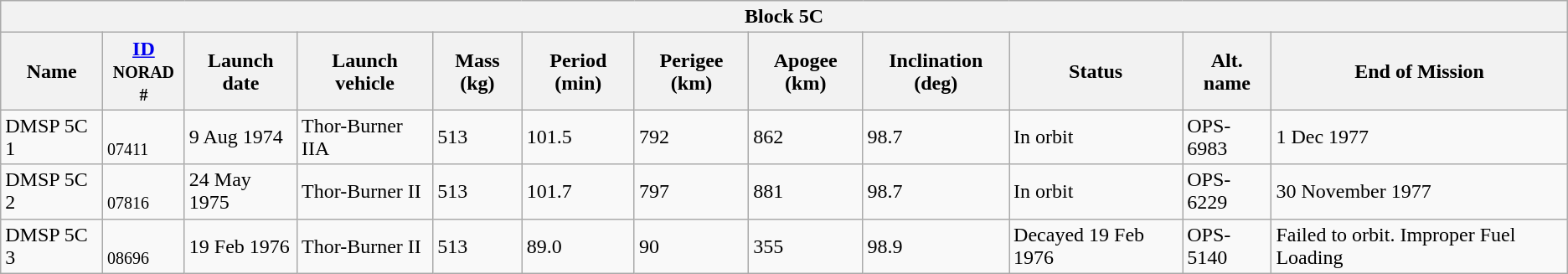<table class="wikitable collapsible collapsed" border="1">
<tr>
<th colspan="12" align="center">Block 5C</th>
</tr>
<tr>
<th>Name</th>
<th><a href='#'>ID</a><br><small>NORAD #</small></th>
<th>Launch date</th>
<th>Launch vehicle</th>
<th>Mass (kg)</th>
<th>Period (min)</th>
<th>Perigee (km)</th>
<th>Apogee (km)</th>
<th>Inclination (deg)</th>
<th>Status</th>
<th>Alt. name</th>
<th>End of Mission</th>
</tr>
<tr>
<td>DMSP 5C 1</td>
<td><br><small>07411</small></td>
<td>9 Aug 1974</td>
<td>Thor-Burner IIA</td>
<td>513</td>
<td>101.5</td>
<td>792</td>
<td>862</td>
<td>98.7</td>
<td>In orbit</td>
<td>OPS-6983</td>
<td>1 Dec 1977</td>
</tr>
<tr>
<td>DMSP 5C 2</td>
<td><br><small>07816</small></td>
<td>24 May 1975</td>
<td>Thor-Burner II</td>
<td>513</td>
<td>101.7</td>
<td>797</td>
<td>881</td>
<td>98.7</td>
<td>In orbit</td>
<td>OPS-6229</td>
<td>30 November 1977</td>
</tr>
<tr>
<td>DMSP 5C 3</td>
<td><br><small>08696</small></td>
<td>19 Feb 1976</td>
<td>Thor-Burner II</td>
<td>513</td>
<td>89.0</td>
<td>90</td>
<td>355</td>
<td>98.9</td>
<td>Decayed 19 Feb 1976</td>
<td>OPS-5140</td>
<td>Failed to orbit. Improper Fuel Loading</td>
</tr>
</table>
